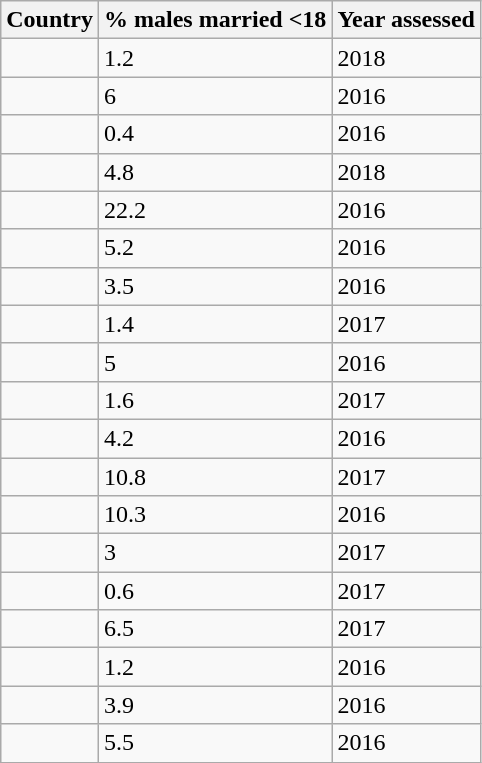<table class="wikitable sortable">
<tr>
<th>Country</th>
<th>% males married <18</th>
<th>Year assessed</th>
</tr>
<tr>
<td></td>
<td>1.2</td>
<td>2018</td>
</tr>
<tr>
<td></td>
<td>6</td>
<td>2016</td>
</tr>
<tr>
<td></td>
<td>0.4</td>
<td>2016</td>
</tr>
<tr>
<td></td>
<td>4.8</td>
<td>2018</td>
</tr>
<tr>
<td></td>
<td>22.2</td>
<td>2016</td>
</tr>
<tr>
<td></td>
<td>5.2</td>
<td>2016</td>
</tr>
<tr>
<td></td>
<td>3.5</td>
<td>2016</td>
</tr>
<tr>
<td></td>
<td>1.4</td>
<td>2017</td>
</tr>
<tr>
<td></td>
<td>5</td>
<td>2016</td>
</tr>
<tr>
<td></td>
<td>1.6</td>
<td>2017</td>
</tr>
<tr>
<td></td>
<td>4.2</td>
<td>2016</td>
</tr>
<tr>
<td></td>
<td>10.8</td>
<td>2017</td>
</tr>
<tr>
<td></td>
<td>10.3</td>
<td>2016</td>
</tr>
<tr>
<td></td>
<td>3</td>
<td>2017</td>
</tr>
<tr>
<td></td>
<td>0.6</td>
<td>2017</td>
</tr>
<tr>
<td></td>
<td>6.5</td>
<td>2017</td>
</tr>
<tr>
<td></td>
<td>1.2</td>
<td>2016</td>
</tr>
<tr>
<td></td>
<td>3.9</td>
<td>2016</td>
</tr>
<tr>
<td></td>
<td>5.5</td>
<td>2016</td>
</tr>
</table>
